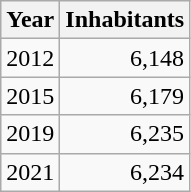<table cellspacing="0" cellpadding="0">
<tr>
<td valign="top"><br><table class="wikitable sortable zebra hintergrundfarbe5">
<tr>
<th>Year</th>
<th>Inhabitants</th>
</tr>
<tr align="right">
<td>2012</td>
<td>6,148</td>
</tr>
<tr align="right">
<td>2015</td>
<td>6,179</td>
</tr>
<tr align="right">
<td>2019</td>
<td>6,235</td>
</tr>
<tr align="right">
<td>2021</td>
<td>6,234</td>
</tr>
</table>
</td>
</tr>
</table>
